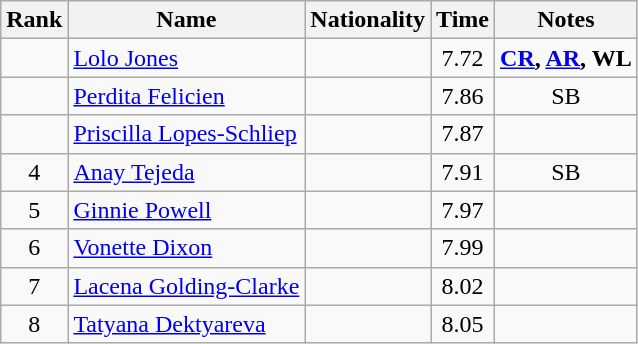<table class="wikitable sortable" style="text-align:center">
<tr>
<th>Rank</th>
<th>Name</th>
<th>Nationality</th>
<th>Time</th>
<th>Notes</th>
</tr>
<tr>
<td></td>
<td align=left><a href='#'>Lolo Jones</a></td>
<td align=left></td>
<td>7.72</td>
<td><strong><a href='#'>CR</a>, <a href='#'>AR</a>, WL</strong></td>
</tr>
<tr>
<td></td>
<td align=left><a href='#'>Perdita Felicien</a></td>
<td align=left></td>
<td>7.86</td>
<td>SB</td>
</tr>
<tr>
<td></td>
<td align=left><a href='#'>Priscilla Lopes-Schliep</a></td>
<td align=left></td>
<td>7.87</td>
<td></td>
</tr>
<tr>
<td>4</td>
<td align=left><a href='#'>Anay Tejeda</a></td>
<td align=left></td>
<td>7.91</td>
<td>SB</td>
</tr>
<tr>
<td>5</td>
<td align=left><a href='#'>Ginnie Powell</a></td>
<td align=left></td>
<td>7.97</td>
<td></td>
</tr>
<tr>
<td>6</td>
<td align=left><a href='#'>Vonette Dixon</a></td>
<td align=left></td>
<td>7.99</td>
<td></td>
</tr>
<tr>
<td>7</td>
<td align=left><a href='#'>Lacena Golding-Clarke</a></td>
<td align=left></td>
<td>8.02</td>
<td></td>
</tr>
<tr>
<td>8</td>
<td align=left><a href='#'>Tatyana Dektyareva</a></td>
<td align=left></td>
<td>8.05</td>
<td></td>
</tr>
</table>
